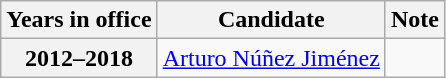<table class="wikitable">
<tr>
<th>Years in office</th>
<th>Candidate</th>
<th>Note</th>
</tr>
<tr>
<th>2012–2018</th>
<td><a href='#'>Arturo Núñez Jiménez</a></td>
<td></td>
</tr>
</table>
